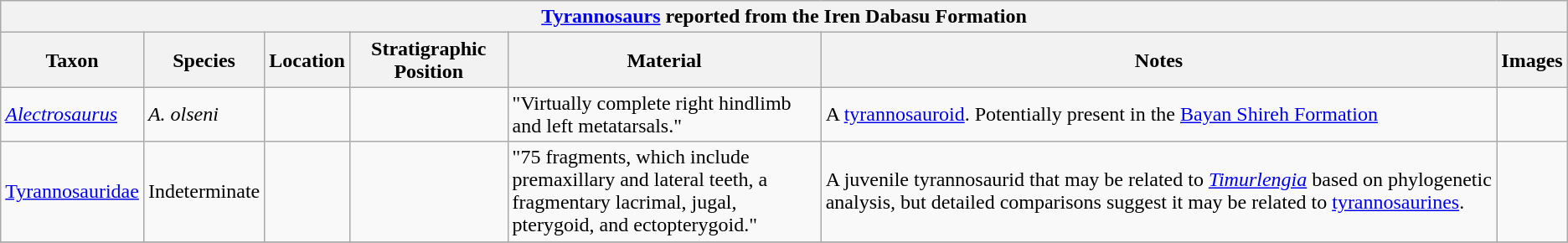<table class="wikitable" align="center">
<tr>
<th colspan="7" align="center"><strong><a href='#'>Tyrannosaurs</a> reported from the Iren Dabasu Formation</strong></th>
</tr>
<tr>
<th>Taxon</th>
<th>Species</th>
<th>Location</th>
<th>Stratigraphic Position</th>
<th width="20%">Material</th>
<th>Notes</th>
<th>Images</th>
</tr>
<tr>
<td><em><a href='#'>Alectrosaurus</a></em></td>
<td><em>A. olseni</em></td>
<td></td>
<td></td>
<td>"Virtually complete right hindlimb and left metatarsals."</td>
<td>A <a href='#'>tyrannosauroid</a>. Potentially present in the <a href='#'>Bayan Shireh Formation</a></td>
<td></td>
</tr>
<tr>
<td><a href='#'>Tyrannosauridae</a></td>
<td>Indeterminate</td>
<td></td>
<td></td>
<td>"75 fragments, which include premaxillary and lateral teeth, a fragmentary lacrimal, jugal, pterygoid, and ectopterygoid."</td>
<td>A juvenile tyrannosaurid that may be related to <em><a href='#'>Timurlengia</a></em> based on phylogenetic analysis<em>,</em> but detailed comparisons suggest it may be related to <a href='#'>tyrannosaurines</a>.</td>
<td><br></td>
</tr>
<tr>
</tr>
</table>
